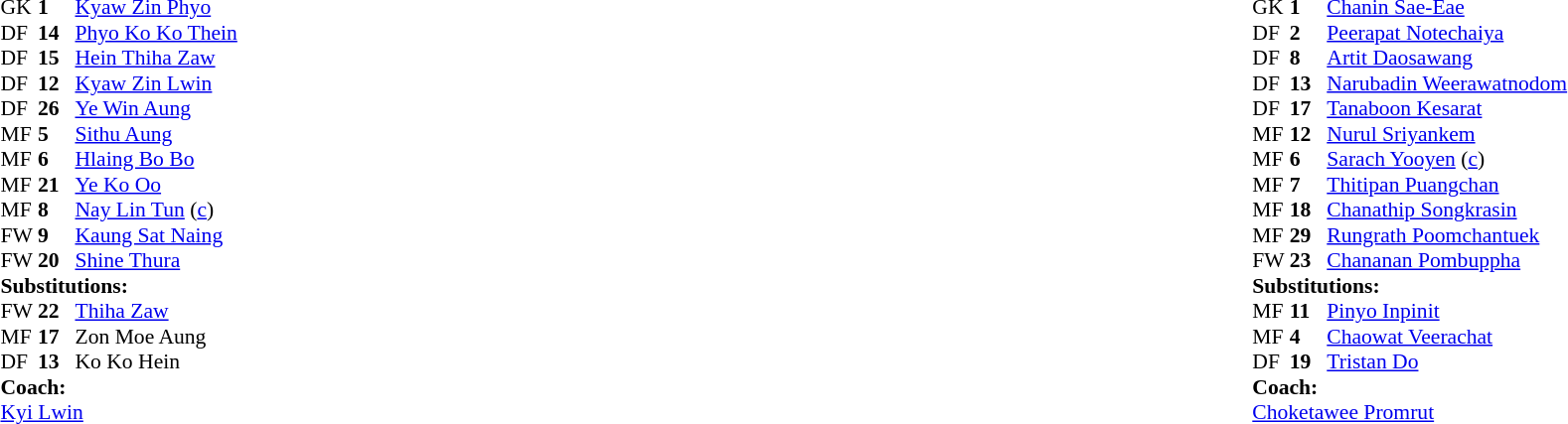<table width="100%">
<tr>
<td valign="top" width="50%"><br><table style="font-size: 90%" cellspacing="0" cellpadding="0">
<tr>
<th width="25"></th>
<th width="25"></th>
</tr>
<tr>
<td>GK</td>
<td><strong>1</strong></td>
<td><a href='#'>Kyaw Zin Phyo</a></td>
</tr>
<tr>
<td>DF</td>
<td><strong>14</strong></td>
<td><a href='#'>Phyo Ko Ko Thein</a></td>
<td></td>
<td></td>
</tr>
<tr>
<td>DF</td>
<td><strong>15</strong></td>
<td><a href='#'>Hein Thiha Zaw</a></td>
<td></td>
</tr>
<tr>
<td>DF</td>
<td><strong>12</strong></td>
<td><a href='#'>Kyaw Zin Lwin</a></td>
</tr>
<tr>
<td>DF</td>
<td><strong>26</strong></td>
<td><a href='#'>Ye Win Aung</a></td>
</tr>
<tr>
<td>MF</td>
<td><strong>5</strong></td>
<td><a href='#'>Sithu Aung</a></td>
<td></td>
<td></td>
</tr>
<tr>
<td>MF</td>
<td><strong>6</strong></td>
<td><a href='#'>Hlaing Bo Bo</a></td>
<td></td>
<td></td>
</tr>
<tr>
<td>MF</td>
<td><strong>21</strong></td>
<td><a href='#'>Ye Ko Oo</a></td>
<td></td>
</tr>
<tr>
<td>MF</td>
<td><strong>8</strong></td>
<td><a href='#'>Nay Lin Tun</a> (<a href='#'>c</a>)</td>
</tr>
<tr>
<td>FW</td>
<td><strong>9</strong></td>
<td><a href='#'>Kaung Sat Naing</a></td>
</tr>
<tr>
<td>FW</td>
<td><strong>20</strong></td>
<td><a href='#'>Shine Thura</a></td>
</tr>
<tr>
<td colspan=3><strong>Substitutions:</strong></td>
</tr>
<tr>
<td>FW</td>
<td><strong>22</strong></td>
<td><a href='#'>Thiha Zaw</a></td>
<td></td>
<td></td>
</tr>
<tr>
<td>MF</td>
<td><strong>17</strong></td>
<td>Zon Moe Aung</td>
<td></td>
<td></td>
</tr>
<tr>
<td>DF</td>
<td><strong>13</strong></td>
<td>Ko Ko Hein</td>
<td></td>
<td></td>
</tr>
<tr>
<td colspan=3><strong>Coach:</strong></td>
</tr>
<tr>
<td colspan=3> <a href='#'>Kyi Lwin</a></td>
</tr>
</table>
</td>
<td valign="top"></td>
<td valign="top" width="50%"><br><table style="font-size: 90%" cellspacing="0" cellpadding="0" align="center">
<tr>
<th width=25></th>
<th width=25></th>
</tr>
<tr>
<td>GK</td>
<td><strong>1</strong></td>
<td><a href='#'>Chanin Sae-Eae</a></td>
</tr>
<tr>
<td>DF</td>
<td><strong>2</strong></td>
<td><a href='#'>Peerapat Notechaiya</a></td>
</tr>
<tr>
<td>DF</td>
<td><strong>8</strong></td>
<td><a href='#'>Artit Daosawang</a></td>
</tr>
<tr>
<td>DF</td>
<td><strong>13</strong></td>
<td><a href='#'>Narubadin Weerawatnodom</a></td>
<td></td>
<td></td>
</tr>
<tr>
<td>DF</td>
<td><strong>17</strong></td>
<td><a href='#'>Tanaboon Kesarat</a></td>
</tr>
<tr>
<td>MF</td>
<td><strong>12</strong></td>
<td><a href='#'>Nurul Sriyankem</a></td>
</tr>
<tr>
<td>MF</td>
<td><strong>6</strong></td>
<td><a href='#'>Sarach Yooyen</a> (<a href='#'>c</a>)</td>
</tr>
<tr>
<td>MF</td>
<td><strong>7</strong></td>
<td><a href='#'>Thitipan Puangchan</a></td>
<td></td>
<td></td>
</tr>
<tr>
<td>MF</td>
<td><strong>18</strong></td>
<td><a href='#'>Chanathip Songkrasin</a></td>
</tr>
<tr>
<td>MF</td>
<td><strong>29</strong></td>
<td><a href='#'>Rungrath Poomchantuek</a></td>
<td></td>
<td></td>
</tr>
<tr>
<td>FW</td>
<td><strong>23</strong></td>
<td><a href='#'>Chananan Pombuppha</a></td>
</tr>
<tr>
<td colspan=3><strong>Substitutions:</strong></td>
</tr>
<tr>
<td>MF</td>
<td><strong>11</strong></td>
<td><a href='#'>Pinyo Inpinit</a></td>
<td></td>
<td></td>
</tr>
<tr>
<td>MF</td>
<td><strong>4</strong></td>
<td><a href='#'>Chaowat Veerachat</a></td>
<td></td>
<td></td>
</tr>
<tr>
<td>DF</td>
<td><strong>19</strong></td>
<td><a href='#'>Tristan Do</a></td>
<td></td>
<td></td>
</tr>
<tr>
<td colspan=3><strong>Coach:</strong></td>
</tr>
<tr>
<td colspan=3> <a href='#'>Choketawee Promrut</a></td>
</tr>
</table>
</td>
</tr>
</table>
